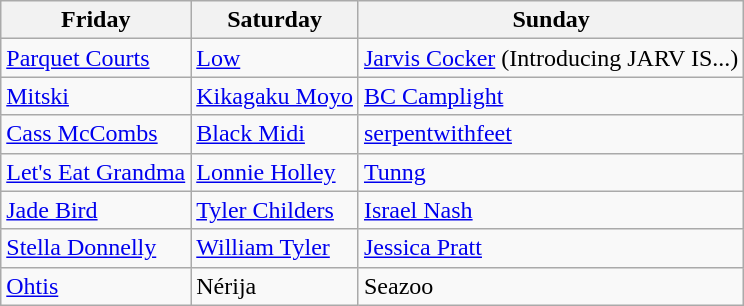<table class="wikitable">
<tr>
<th>Friday</th>
<th>Saturday</th>
<th>Sunday</th>
</tr>
<tr>
<td><a href='#'>Parquet Courts</a></td>
<td><a href='#'>Low</a></td>
<td><a href='#'>Jarvis Cocker</a> (Introducing JARV IS...)</td>
</tr>
<tr>
<td><a href='#'>Mitski</a></td>
<td><a href='#'>Kikagaku Moyo</a></td>
<td><a href='#'>BC Camplight</a></td>
</tr>
<tr>
<td><a href='#'>Cass McCombs</a></td>
<td><a href='#'>Black Midi</a></td>
<td><a href='#'>serpentwithfeet</a></td>
</tr>
<tr>
<td><a href='#'>Let's Eat Grandma</a></td>
<td><a href='#'>Lonnie Holley</a></td>
<td><a href='#'>Tunng</a></td>
</tr>
<tr>
<td><a href='#'>Jade Bird</a></td>
<td><a href='#'>Tyler Childers</a></td>
<td><a href='#'>Israel Nash</a></td>
</tr>
<tr>
<td><a href='#'>Stella Donnelly</a></td>
<td><a href='#'>William Tyler</a></td>
<td><a href='#'>Jessica Pratt</a></td>
</tr>
<tr>
<td><a href='#'>Ohtis</a></td>
<td>Nérija</td>
<td>Seazoo</td>
</tr>
</table>
